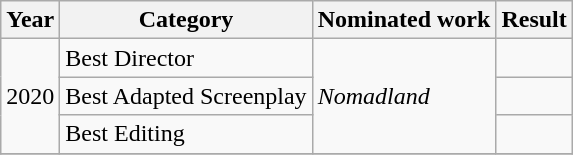<table class="wikitable">
<tr>
<th>Year</th>
<th>Category</th>
<th>Nominated work</th>
<th>Result</th>
</tr>
<tr>
<td rowspan="3">2020</td>
<td>Best Director</td>
<td rowspan=3><em>Nomadland</em></td>
<td></td>
</tr>
<tr>
<td>Best Adapted Screenplay</td>
<td></td>
</tr>
<tr>
<td>Best Editing</td>
<td></td>
</tr>
<tr>
</tr>
</table>
